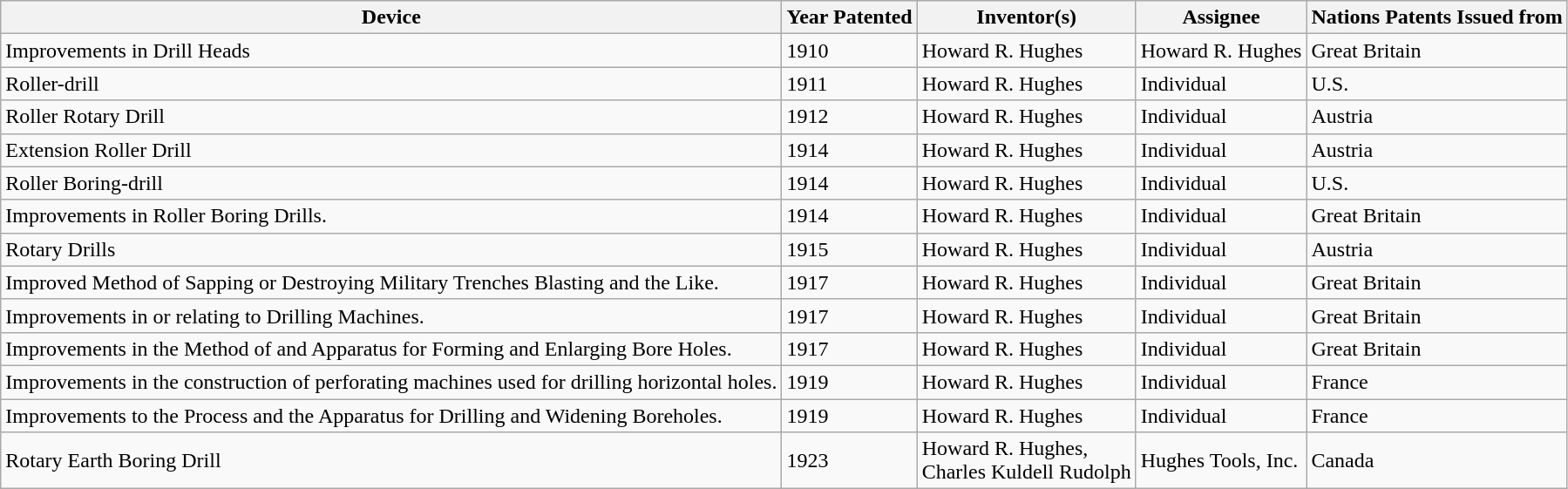<table class="wikitable">
<tr>
<th>Device</th>
<th>Year Patented</th>
<th>Inventor(s)</th>
<th>Assignee</th>
<th>Nations Patents Issued from</th>
</tr>
<tr>
<td>Improvements in Drill Heads</td>
<td>1910</td>
<td>Howard R. Hughes</td>
<td>Howard R. Hughes</td>
<td>Great Britain</td>
</tr>
<tr>
<td>Roller-drill</td>
<td>1911</td>
<td>Howard R. Hughes</td>
<td>Individual</td>
<td>U.S.</td>
</tr>
<tr>
<td>Roller Rotary Drill</td>
<td>1912</td>
<td>Howard R. Hughes</td>
<td>Individual</td>
<td>Austria</td>
</tr>
<tr>
<td>Extension Roller Drill</td>
<td>1914</td>
<td>Howard R. Hughes</td>
<td>Individual</td>
<td>Austria</td>
</tr>
<tr>
<td>Roller Boring-drill</td>
<td>1914</td>
<td>Howard R. Hughes</td>
<td>Individual</td>
<td>U.S.</td>
</tr>
<tr>
<td>Improvements in Roller Boring Drills.</td>
<td>1914</td>
<td>Howard R. Hughes</td>
<td>Individual</td>
<td>Great Britain</td>
</tr>
<tr>
<td>Rotary Drills</td>
<td>1915</td>
<td>Howard R. Hughes</td>
<td>Individual</td>
<td>Austria</td>
</tr>
<tr>
<td>Improved Method of Sapping or Destroying Military Trenches Blasting and the Like.</td>
<td>1917</td>
<td>Howard R. Hughes</td>
<td>Individual</td>
<td>Great Britain</td>
</tr>
<tr>
<td>Improvements in or relating to Drilling Machines.</td>
<td>1917</td>
<td>Howard R. Hughes</td>
<td>Individual</td>
<td>Great Britain</td>
</tr>
<tr>
<td>Improvements in the Method of and Apparatus for Forming and Enlarging Bore Holes.</td>
<td>1917</td>
<td>Howard R. Hughes</td>
<td>Individual</td>
<td>Great Britain</td>
</tr>
<tr>
<td>Improvements in the construction of perforating machines used for drilling horizontal holes.</td>
<td>1919</td>
<td>Howard R. Hughes</td>
<td>Individual</td>
<td>France</td>
</tr>
<tr>
<td>Improvements to the Process and the Apparatus for Drilling and Widening Boreholes.</td>
<td>1919</td>
<td>Howard R. Hughes</td>
<td>Individual</td>
<td>France</td>
</tr>
<tr>
<td>Rotary Earth Boring Drill</td>
<td>1923</td>
<td>Howard R. Hughes,<br>Charles Kuldell Rudolph</td>
<td>Hughes Tools, Inc.</td>
<td>Canada</td>
</tr>
</table>
